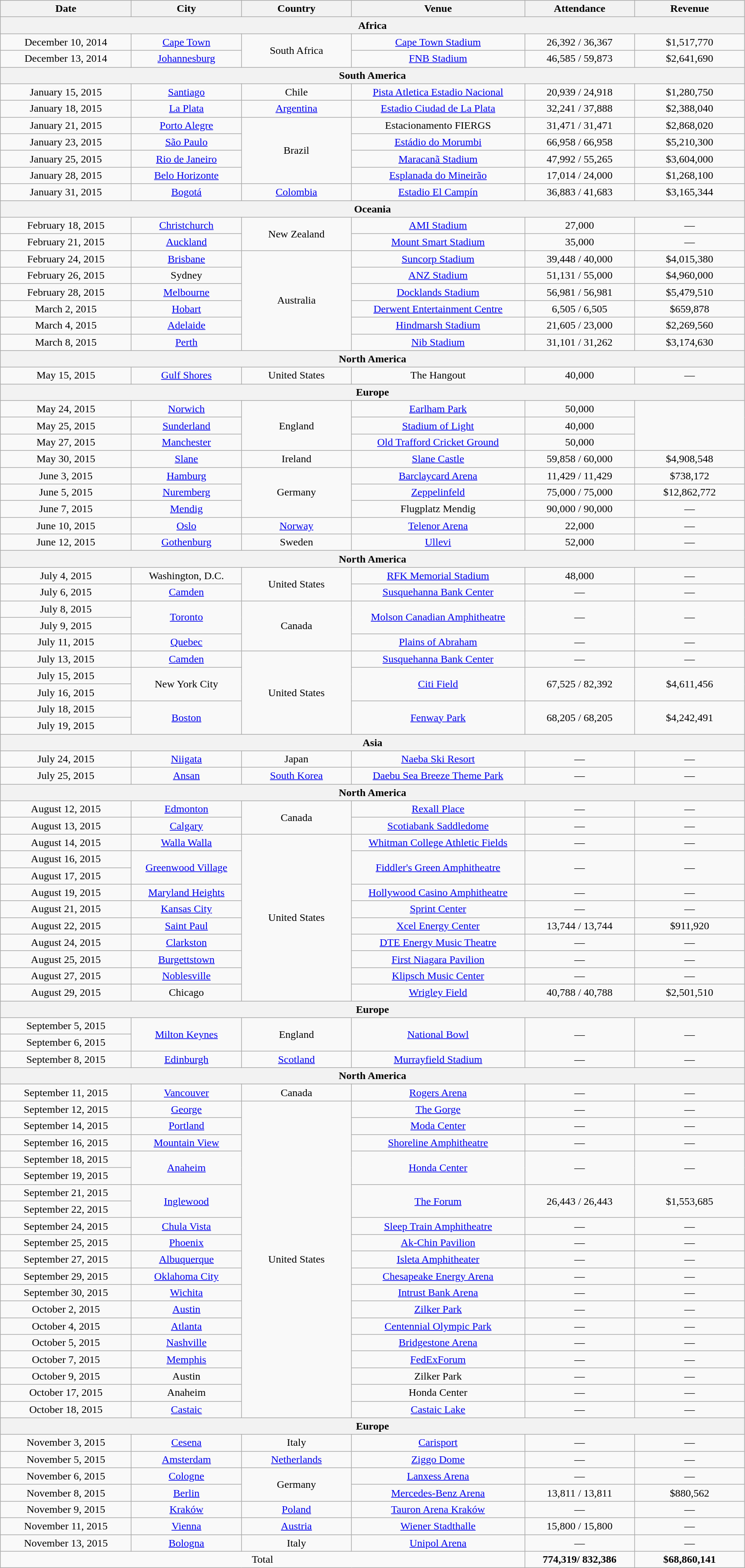<table class="wikitable" style="text-align:center;">
<tr>
<th scope="col" style="width:12em;">Date</th>
<th scope="col" style="width:10em;">City</th>
<th scope="col" style="width:10em;">Country</th>
<th scope="col" style="width:16em;">Venue</th>
<th scope="col" style="width:10em;">Attendance</th>
<th scope="col" style="width:10em;">Revenue</th>
</tr>
<tr>
<th colspan="6">Africa</th>
</tr>
<tr>
<td>December 10, 2014</td>
<td><a href='#'>Cape Town</a></td>
<td rowspan="2">South Africa</td>
<td><a href='#'>Cape Town Stadium</a></td>
<td>26,392 / 36,367</td>
<td>$1,517,770</td>
</tr>
<tr>
<td>December 13, 2014</td>
<td><a href='#'>Johannesburg</a></td>
<td><a href='#'>FNB Stadium</a></td>
<td>46,585 / 59,873</td>
<td>$2,641,690</td>
</tr>
<tr>
<th colspan="6">South America</th>
</tr>
<tr>
<td>January 15, 2015</td>
<td><a href='#'>Santiago</a></td>
<td>Chile</td>
<td><a href='#'>Pista Atletica Estadio Nacional</a></td>
<td>20,939 / 24,918</td>
<td>$1,280,750</td>
</tr>
<tr>
<td>January 18, 2015</td>
<td><a href='#'>La Plata</a></td>
<td><a href='#'>Argentina</a></td>
<td><a href='#'>Estadio Ciudad de La Plata</a></td>
<td>32,241 / 37,888</td>
<td rowspan="1">$2,388,040</td>
</tr>
<tr>
<td>January 21, 2015</td>
<td><a href='#'>Porto Alegre</a></td>
<td rowspan="4">Brazil</td>
<td>Estacionamento FIERGS</td>
<td>31,471 / 31,471</td>
<td>$2,868,020</td>
</tr>
<tr>
<td>January 23, 2015</td>
<td><a href='#'>São Paulo</a></td>
<td><a href='#'>Estádio do Morumbi</a></td>
<td>66,958 / 66,958</td>
<td>$5,210,300</td>
</tr>
<tr>
<td>January 25, 2015</td>
<td><a href='#'>Rio de Janeiro</a></td>
<td><a href='#'>Maracanã Stadium</a></td>
<td>47,992 / 55,265</td>
<td>$3,604,000</td>
</tr>
<tr>
<td>January 28, 2015</td>
<td><a href='#'>Belo Horizonte</a></td>
<td><a href='#'>Esplanada do Mineirão</a></td>
<td>17,014 / 24,000</td>
<td>$1,268,100</td>
</tr>
<tr>
<td>January 31, 2015</td>
<td><a href='#'>Bogotá</a></td>
<td><a href='#'>Colombia</a></td>
<td><a href='#'>Estadio El Campín</a></td>
<td>36,883 / 41,683</td>
<td>$3,165,344</td>
</tr>
<tr>
<th colspan="6">Oceania</th>
</tr>
<tr>
<td>February 18, 2015</td>
<td><a href='#'>Christchurch</a></td>
<td rowspan="2">New Zealand</td>
<td><a href='#'>AMI Stadium</a></td>
<td>27,000</td>
<td>—</td>
</tr>
<tr>
<td>February 21, 2015</td>
<td><a href='#'>Auckland</a></td>
<td><a href='#'>Mount Smart Stadium</a></td>
<td>35,000</td>
<td>—</td>
</tr>
<tr>
<td>February 24, 2015</td>
<td><a href='#'>Brisbane</a></td>
<td rowspan="6">Australia</td>
<td><a href='#'>Suncorp Stadium</a></td>
<td>39,448 / 40,000</td>
<td>$4,015,380</td>
</tr>
<tr>
<td>February 26, 2015</td>
<td>Sydney</td>
<td><a href='#'>ANZ Stadium</a></td>
<td>51,131 / 55,000</td>
<td>$4,960,000</td>
</tr>
<tr>
<td>February 28, 2015</td>
<td><a href='#'>Melbourne</a></td>
<td><a href='#'>Docklands Stadium</a></td>
<td>56,981 / 56,981</td>
<td>$5,479,510</td>
</tr>
<tr>
<td>March 2, 2015</td>
<td><a href='#'>Hobart</a></td>
<td><a href='#'>Derwent Entertainment Centre</a></td>
<td>6,505 / 6,505</td>
<td>$659,878</td>
</tr>
<tr>
<td>March 4, 2015</td>
<td><a href='#'>Adelaide</a></td>
<td><a href='#'>Hindmarsh Stadium</a></td>
<td>21,605 / 23,000</td>
<td>$2,269,560</td>
</tr>
<tr>
<td>March 8, 2015</td>
<td><a href='#'>Perth</a></td>
<td><a href='#'>Nib Stadium</a></td>
<td>31,101 / 31,262</td>
<td>$3,174,630</td>
</tr>
<tr>
<th colspan="6">North America</th>
</tr>
<tr>
<td>May 15, 2015</td>
<td><a href='#'>Gulf Shores</a></td>
<td>United States</td>
<td>The Hangout</td>
<td>40,000</td>
<td>—</td>
</tr>
<tr>
<th colspan="6">Europe</th>
</tr>
<tr>
<td>May 24, 2015</td>
<td><a href='#'>Norwich</a></td>
<td rowspan="3">England</td>
<td><a href='#'>Earlham Park</a></td>
<td>50,000</td>
</tr>
<tr>
<td>May 25, 2015</td>
<td><a href='#'>Sunderland</a></td>
<td><a href='#'>Stadium of Light</a></td>
<td>40,000</td>
</tr>
<tr>
<td>May 27, 2015</td>
<td><a href='#'>Manchester</a></td>
<td><a href='#'>Old Trafford Cricket Ground</a></td>
<td>50,000</td>
</tr>
<tr>
<td>May 30, 2015</td>
<td><a href='#'>Slane</a></td>
<td rowspan="1">Ireland</td>
<td><a href='#'>Slane Castle</a></td>
<td>59,858 / 60,000</td>
<td>$4,908,548</td>
</tr>
<tr>
<td>June 3, 2015</td>
<td><a href='#'>Hamburg</a></td>
<td rowspan="3">Germany</td>
<td><a href='#'>Barclaycard Arena</a></td>
<td>11,429 / 11,429</td>
<td>$738,172</td>
</tr>
<tr>
<td>June 5, 2015</td>
<td><a href='#'>Nuremberg</a></td>
<td><a href='#'>Zeppelinfeld</a></td>
<td>75,000 / 75,000</td>
<td>$12,862,772</td>
</tr>
<tr>
<td>June 7, 2015</td>
<td><a href='#'>Mendig</a></td>
<td>Flugplatz Mendig</td>
<td>90,000 / 90,000</td>
<td>—</td>
</tr>
<tr>
<td>June 10, 2015</td>
<td><a href='#'>Oslo</a></td>
<td><a href='#'>Norway</a></td>
<td><a href='#'>Telenor Arena</a></td>
<td>22,000</td>
<td>—</td>
</tr>
<tr>
<td>June 12, 2015</td>
<td><a href='#'>Gothenburg</a></td>
<td>Sweden</td>
<td><a href='#'>Ullevi</a></td>
<td>52,000</td>
<td>—</td>
</tr>
<tr>
<th colspan="6">North America</th>
</tr>
<tr>
<td>July 4, 2015 </td>
<td>Washington, D.C.</td>
<td rowspan="2">United States</td>
<td><a href='#'>RFK Memorial Stadium</a></td>
<td>48,000</td>
<td>—</td>
</tr>
<tr>
<td>July 6, 2015</td>
<td><a href='#'>Camden</a></td>
<td><a href='#'>Susquehanna Bank Center</a></td>
<td>—</td>
<td>—</td>
</tr>
<tr>
<td>July 8, 2015</td>
<td rowspan="2"><a href='#'>Toronto</a></td>
<td rowspan="3">Canada</td>
<td rowspan="2"><a href='#'>Molson Canadian Amphitheatre</a></td>
<td rowspan="2">—</td>
<td rowspan="2">—</td>
</tr>
<tr>
<td>July 9, 2015</td>
</tr>
<tr>
<td>July 11, 2015 </td>
<td><a href='#'>Quebec</a></td>
<td><a href='#'>Plains of Abraham</a></td>
<td>—</td>
<td>—</td>
</tr>
<tr>
<td>July 13, 2015</td>
<td><a href='#'>Camden</a></td>
<td rowspan="5">United States</td>
<td><a href='#'>Susquehanna Bank Center</a></td>
<td>—</td>
<td>—</td>
</tr>
<tr>
<td>July 15, 2015</td>
<td rowspan="2">New York City</td>
<td rowspan="2"><a href='#'>Citi Field</a></td>
<td rowspan="2">67,525 / 82,392</td>
<td rowspan="2">$4,611,456</td>
</tr>
<tr>
<td>July 16, 2015</td>
</tr>
<tr>
<td>July 18, 2015</td>
<td rowspan="2"><a href='#'>Boston</a></td>
<td rowspan="2"><a href='#'>Fenway Park</a></td>
<td rowspan="2">68,205 / 68,205</td>
<td rowspan="2">$4,242,491</td>
</tr>
<tr>
<td>July 19, 2015</td>
</tr>
<tr>
<th colspan="6">Asia</th>
</tr>
<tr>
<td>July 24, 2015 </td>
<td><a href='#'>Niigata</a></td>
<td>Japan</td>
<td><a href='#'>Naeba Ski Resort</a></td>
<td>—</td>
<td>—</td>
</tr>
<tr>
<td>July 25, 2015 </td>
<td><a href='#'>Ansan</a></td>
<td><a href='#'>South Korea</a></td>
<td><a href='#'>Daebu Sea Breeze Theme Park</a></td>
<td>—</td>
<td>—</td>
</tr>
<tr>
<th colspan="6">North America</th>
</tr>
<tr>
<td>August 12, 2015</td>
<td><a href='#'>Edmonton</a></td>
<td rowspan="2">Canada</td>
<td><a href='#'>Rexall Place</a></td>
<td>—</td>
<td>—</td>
</tr>
<tr>
<td>August 13, 2015</td>
<td><a href='#'>Calgary</a></td>
<td><a href='#'>Scotiabank Saddledome</a></td>
<td>—</td>
<td>—</td>
</tr>
<tr>
<td>August 14, 2015 </td>
<td><a href='#'>Walla Walla</a></td>
<td rowspan="10">United States</td>
<td><a href='#'>Whitman College Athletic Fields</a></td>
<td>—</td>
<td>—</td>
</tr>
<tr>
<td>August 16, 2015</td>
<td rowspan="2"><a href='#'>Greenwood Village</a></td>
<td rowspan="2"><a href='#'>Fiddler's Green Amphitheatre</a></td>
<td rowspan="2">—</td>
<td rowspan="2">—</td>
</tr>
<tr>
<td>August 17, 2015</td>
</tr>
<tr>
<td>August 19, 2015</td>
<td><a href='#'>Maryland Heights</a></td>
<td><a href='#'>Hollywood Casino Amphitheatre</a></td>
<td>—</td>
<td>—</td>
</tr>
<tr>
<td>August 21, 2015</td>
<td><a href='#'>Kansas City</a></td>
<td><a href='#'>Sprint Center</a></td>
<td>—</td>
<td>—</td>
</tr>
<tr>
<td>August 22, 2015</td>
<td><a href='#'>Saint Paul</a></td>
<td><a href='#'>Xcel Energy Center</a></td>
<td>13,744 / 13,744</td>
<td>$911,920</td>
</tr>
<tr>
<td>August 24, 2015</td>
<td><a href='#'>Clarkston</a></td>
<td><a href='#'>DTE Energy Music Theatre</a></td>
<td>—</td>
<td>—</td>
</tr>
<tr>
<td>August 25, 2015</td>
<td><a href='#'>Burgettstown</a></td>
<td><a href='#'>First Niagara Pavilion</a></td>
<td>—</td>
<td>—</td>
</tr>
<tr>
<td>August 27, 2015</td>
<td><a href='#'>Noblesville</a></td>
<td><a href='#'>Klipsch Music Center</a></td>
<td>—</td>
<td>—</td>
</tr>
<tr>
<td>August 29, 2015</td>
<td>Chicago</td>
<td><a href='#'>Wrigley Field</a></td>
<td>40,788 / 40,788</td>
<td>$2,501,510</td>
</tr>
<tr>
<th colspan="6">Europe</th>
</tr>
<tr>
<td>September 5, 2015</td>
<td rowspan="2"><a href='#'>Milton Keynes</a></td>
<td rowspan="2">England</td>
<td rowspan="2"><a href='#'>National Bowl</a></td>
<td rowspan="2">—</td>
<td rowspan="2">—</td>
</tr>
<tr>
<td>September 6, 2015</td>
</tr>
<tr>
<td>September 8, 2015</td>
<td><a href='#'>Edinburgh</a></td>
<td><a href='#'>Scotland</a></td>
<td><a href='#'>Murrayfield Stadium</a></td>
<td>—</td>
<td>—</td>
</tr>
<tr>
<th colspan="6">North America</th>
</tr>
<tr>
<td>September 11, 2015</td>
<td><a href='#'>Vancouver</a></td>
<td>Canada</td>
<td><a href='#'>Rogers Arena</a></td>
<td>—</td>
<td>—</td>
</tr>
<tr>
<td>September 12, 2015</td>
<td><a href='#'>George</a></td>
<td rowspan="19">United States</td>
<td><a href='#'>The Gorge</a></td>
<td>—</td>
<td>—</td>
</tr>
<tr>
<td>September 14, 2015</td>
<td><a href='#'>Portland</a></td>
<td><a href='#'>Moda Center</a></td>
<td>—</td>
<td>—</td>
</tr>
<tr>
<td>September 16, 2015</td>
<td><a href='#'>Mountain View</a></td>
<td><a href='#'>Shoreline Amphitheatre</a></td>
<td>—</td>
<td>—</td>
</tr>
<tr>
<td>September 18, 2015</td>
<td rowspan="2"><a href='#'>Anaheim</a></td>
<td rowspan="2"><a href='#'>Honda Center</a></td>
<td rowspan="2">—</td>
<td rowspan="2">—</td>
</tr>
<tr>
<td>September 19, 2015</td>
</tr>
<tr>
<td>September 21, 2015</td>
<td rowspan="2"><a href='#'>Inglewood</a></td>
<td rowspan="2"><a href='#'>The Forum</a></td>
<td rowspan="2">26,443 / 26,443</td>
<td rowspan="2">$1,553,685</td>
</tr>
<tr>
<td>September 22, 2015</td>
</tr>
<tr>
<td>September 24, 2015</td>
<td><a href='#'>Chula Vista</a></td>
<td><a href='#'>Sleep Train Amphitheatre</a></td>
<td>—</td>
<td>—</td>
</tr>
<tr>
<td>September 25, 2015</td>
<td><a href='#'>Phoenix</a></td>
<td><a href='#'>Ak-Chin Pavilion</a></td>
<td>—</td>
<td>—</td>
</tr>
<tr>
<td>September 27, 2015</td>
<td><a href='#'>Albuquerque</a></td>
<td><a href='#'>Isleta Amphitheater</a></td>
<td>—</td>
<td>—</td>
</tr>
<tr>
<td>September 29, 2015</td>
<td><a href='#'>Oklahoma City</a></td>
<td><a href='#'>Chesapeake Energy Arena</a></td>
<td>—</td>
<td>—</td>
</tr>
<tr>
<td>September 30, 2015</td>
<td><a href='#'>Wichita</a></td>
<td><a href='#'>Intrust Bank Arena</a></td>
<td>—</td>
<td>—</td>
</tr>
<tr>
<td>October 2, 2015</td>
<td><a href='#'>Austin</a></td>
<td><a href='#'>Zilker Park</a></td>
<td>—</td>
<td>—</td>
</tr>
<tr>
<td>October 4, 2015</td>
<td><a href='#'>Atlanta</a></td>
<td><a href='#'>Centennial Olympic Park</a></td>
<td>—</td>
<td>—</td>
</tr>
<tr>
<td>October 5, 2015</td>
<td><a href='#'>Nashville</a></td>
<td><a href='#'>Bridgestone Arena</a></td>
<td>—</td>
<td>—</td>
</tr>
<tr>
<td>October 7, 2015</td>
<td><a href='#'>Memphis</a></td>
<td><a href='#'>FedExForum</a></td>
<td>—</td>
<td>—</td>
</tr>
<tr>
<td>October 9, 2015 </td>
<td>Austin</td>
<td>Zilker Park</td>
<td>—</td>
<td>—</td>
</tr>
<tr>
<td>October 17, 2015</td>
<td>Anaheim</td>
<td>Honda Center</td>
<td>—</td>
<td>—</td>
</tr>
<tr>
<td>October 18, 2015 </td>
<td><a href='#'>Castaic</a></td>
<td><a href='#'>Castaic Lake</a></td>
<td>—</td>
<td>—</td>
</tr>
<tr>
<th colspan="6">Europe</th>
</tr>
<tr>
<td>November 3, 2015</td>
<td><a href='#'>Cesena</a></td>
<td>Italy</td>
<td><a href='#'>Carisport</a></td>
<td>—</td>
<td>—</td>
</tr>
<tr>
<td>November 5, 2015</td>
<td><a href='#'>Amsterdam</a></td>
<td><a href='#'>Netherlands</a></td>
<td><a href='#'>Ziggo Dome</a></td>
<td>—</td>
<td>—</td>
</tr>
<tr>
<td>November 6, 2015</td>
<td><a href='#'>Cologne</a></td>
<td rowspan="2">Germany</td>
<td><a href='#'>Lanxess Arena</a></td>
<td>—</td>
<td>—</td>
</tr>
<tr>
<td>November 8, 2015</td>
<td><a href='#'>Berlin</a></td>
<td><a href='#'>Mercedes-Benz Arena</a></td>
<td>13,811 / 13,811</td>
<td>$880,562</td>
</tr>
<tr>
<td>November 9, 2015</td>
<td><a href='#'>Kraków</a></td>
<td><a href='#'>Poland</a></td>
<td><a href='#'>Tauron Arena Kraków</a></td>
<td>—</td>
<td>—</td>
</tr>
<tr>
<td>November 11, 2015</td>
<td><a href='#'>Vienna</a></td>
<td><a href='#'>Austria</a></td>
<td><a href='#'>Wiener Stadthalle</a></td>
<td>15,800 / 15,800</td>
<td>—</td>
</tr>
<tr>
<td>November 13, 2015</td>
<td><a href='#'>Bologna</a></td>
<td>Italy</td>
<td><a href='#'>Unipol Arena</a></td>
<td>—</td>
<td>—</td>
</tr>
<tr>
<td colspan="4">Total</td>
<td><strong>774,319/ 832,386</strong></td>
<td><strong>$68,860,141</strong></td>
</tr>
</table>
